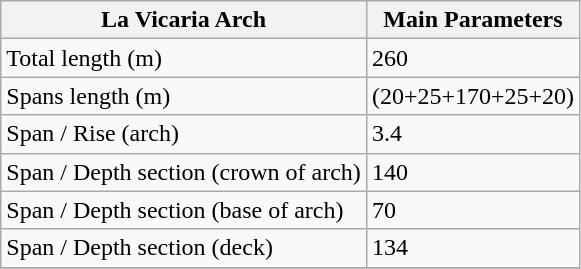<table class="wikitable">
<tr>
<th>La Vicaria Arch</th>
<th>Main Parameters</th>
</tr>
<tr>
<td>Total length (m)</td>
<td>260</td>
</tr>
<tr>
<td>Spans length (m)</td>
<td>(20+25+170+25+20)</td>
</tr>
<tr>
<td>Span / Rise (arch)</td>
<td>3.4</td>
</tr>
<tr>
<td>Span / Depth section (crown of arch)</td>
<td>140</td>
</tr>
<tr>
<td>Span / Depth section (base of arch)</td>
<td>70</td>
</tr>
<tr>
<td>Span / Depth section (deck)</td>
<td>134</td>
</tr>
<tr>
</tr>
</table>
